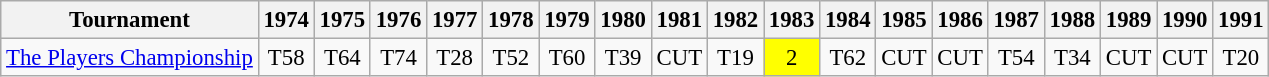<table class="wikitable" style="font-size:95%;text-align:center;">
<tr>
<th>Tournament</th>
<th>1974</th>
<th>1975</th>
<th>1976</th>
<th>1977</th>
<th>1978</th>
<th>1979</th>
<th>1980</th>
<th>1981</th>
<th>1982</th>
<th>1983</th>
<th>1984</th>
<th>1985</th>
<th>1986</th>
<th>1987</th>
<th>1988</th>
<th>1989</th>
<th>1990</th>
<th>1991</th>
</tr>
<tr>
<td align=left><a href='#'>The Players Championship</a></td>
<td>T58</td>
<td>T64</td>
<td>T74</td>
<td>T28</td>
<td>T52</td>
<td>T60</td>
<td>T39</td>
<td>CUT</td>
<td>T19</td>
<td style="background:yellow;">2</td>
<td>T62</td>
<td>CUT</td>
<td>CUT</td>
<td>T54</td>
<td>T34</td>
<td>CUT</td>
<td>CUT</td>
<td>T20</td>
</tr>
</table>
